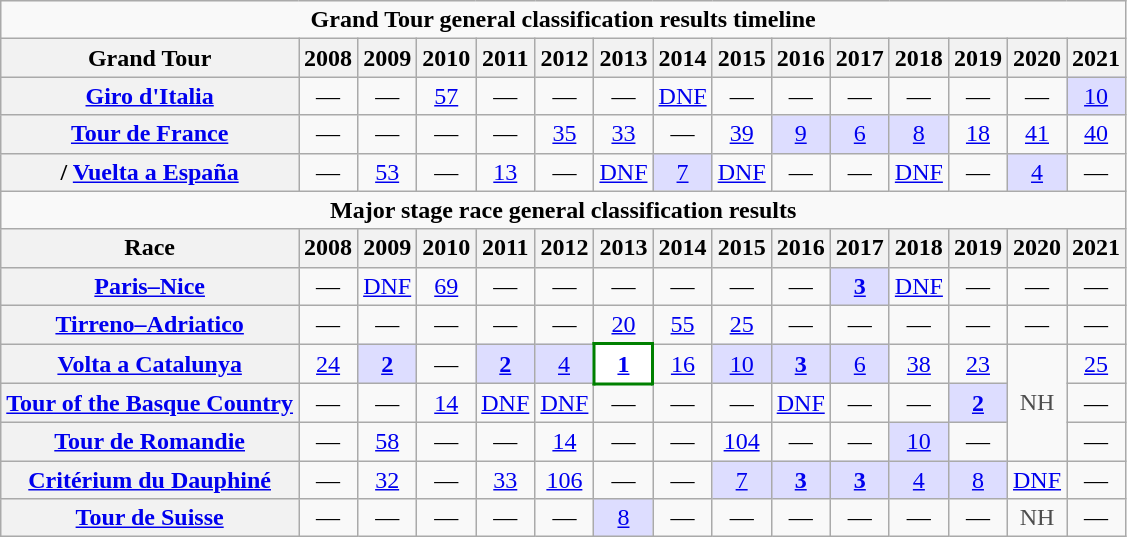<table class="wikitable plainrowheaders">
<tr>
<td colspan=15 align="center"><strong>Grand Tour general classification results timeline</strong></td>
</tr>
<tr>
<th scope="col">Grand Tour</th>
<th scope="col">2008</th>
<th scope="col">2009</th>
<th scope="col">2010</th>
<th scope="col">2011</th>
<th scope="col">2012</th>
<th scope="col">2013</th>
<th scope="col">2014</th>
<th scope="col">2015</th>
<th scope="col">2016</th>
<th scope="col">2017</th>
<th scope="col">2018</th>
<th scope="col">2019</th>
<th scope="col">2020</th>
<th scope="col">2021</th>
</tr>
<tr style="text-align:center;">
<th scope="row"> <a href='#'>Giro d'Italia</a></th>
<td>—</td>
<td>—</td>
<td><a href='#'>57</a></td>
<td>—</td>
<td>—</td>
<td>—</td>
<td><a href='#'>DNF</a></td>
<td>—</td>
<td>—</td>
<td>—</td>
<td>—</td>
<td>—</td>
<td>—</td>
<td style="background:#ddf;"><a href='#'>10</a></td>
</tr>
<tr style="text-align:center;">
<th scope="row"> <a href='#'>Tour de France</a></th>
<td>—</td>
<td>—</td>
<td>—</td>
<td>—</td>
<td><a href='#'>35</a></td>
<td><a href='#'>33</a></td>
<td>—</td>
<td><a href='#'>39</a></td>
<td style="background:#ddf;"><a href='#'>9</a></td>
<td style="background:#ddf;"><a href='#'>6</a></td>
<td style="background:#ddf;"><a href='#'>8</a></td>
<td><a href='#'>18</a></td>
<td><a href='#'>41</a></td>
<td><a href='#'>40</a></td>
</tr>
<tr style="text-align:center;">
<th scope="row">/ <a href='#'>Vuelta a España</a></th>
<td>—</td>
<td><a href='#'>53</a></td>
<td>—</td>
<td><a href='#'>13</a></td>
<td>—</td>
<td><a href='#'>DNF</a></td>
<td style="background:#ddf;"><a href='#'>7</a></td>
<td><a href='#'>DNF</a></td>
<td>—</td>
<td>—</td>
<td><a href='#'>DNF</a></td>
<td>—</td>
<td style="background:#ddf;"><a href='#'>4</a></td>
<td>—</td>
</tr>
<tr>
<td colspan=15 align="center"><strong>Major stage race general classification results</strong></td>
</tr>
<tr>
<th scope="col">Race</th>
<th scope="col">2008</th>
<th scope="col">2009</th>
<th scope="col">2010</th>
<th scope="col">2011</th>
<th scope="col">2012</th>
<th scope="col">2013</th>
<th scope="col">2014</th>
<th scope="col">2015</th>
<th scope="col">2016</th>
<th scope="col">2017</th>
<th scope="col">2018</th>
<th scope="col">2019</th>
<th scope="col">2020</th>
<th scope="col">2021</th>
</tr>
<tr style="text-align:center;">
<th scope="row"> <a href='#'>Paris–Nice</a></th>
<td>—</td>
<td><a href='#'>DNF</a></td>
<td><a href='#'>69</a></td>
<td>—</td>
<td>—</td>
<td>—</td>
<td>—</td>
<td>—</td>
<td>—</td>
<td style="background:#ddf;"><a href='#'><strong>3</strong></a></td>
<td><a href='#'>DNF</a></td>
<td>—</td>
<td>—</td>
<td>—</td>
</tr>
<tr style="text-align:center;">
<th scope="row"> <a href='#'>Tirreno–Adriatico</a></th>
<td>—</td>
<td>—</td>
<td>—</td>
<td>—</td>
<td>—</td>
<td><a href='#'>20</a></td>
<td><a href='#'>55</a></td>
<td><a href='#'>25</a></td>
<td>—</td>
<td>—</td>
<td>—</td>
<td>—</td>
<td>—</td>
<td>—</td>
</tr>
<tr style="text-align:center;">
<th scope="row"> <a href='#'>Volta a Catalunya</a></th>
<td><a href='#'>24</a></td>
<td style="background:#ddf;"><a href='#'><strong>2</strong></a></td>
<td>—</td>
<td style="background:#ddf;"><a href='#'><strong>2</strong></a></td>
<td style="background:#ddf;"><a href='#'>4</a></td>
<td style="background:white; border:2px solid green;"><a href='#'><strong>1</strong></a></td>
<td><a href='#'>16</a></td>
<td style="background:#ddf;"><a href='#'>10</a></td>
<td style="background:#ddf;"><a href='#'><strong>3</strong></a></td>
<td style="background:#ddf;"><a href='#'>6</a></td>
<td><a href='#'>38</a></td>
<td><a href='#'>23</a></td>
<td style="color:#4d4d4d;" rowspan=3>NH</td>
<td><a href='#'>25</a></td>
</tr>
<tr style="text-align:center;">
<th scope="row"> <a href='#'>Tour of the Basque Country</a></th>
<td>—</td>
<td>—</td>
<td><a href='#'>14</a></td>
<td><a href='#'>DNF</a></td>
<td><a href='#'>DNF</a></td>
<td>—</td>
<td>—</td>
<td>—</td>
<td><a href='#'>DNF</a></td>
<td>—</td>
<td>—</td>
<td style="background:#ddf;"><a href='#'><strong>2</strong></a></td>
<td>—</td>
</tr>
<tr style="text-align:center;">
<th scope="row"> <a href='#'>Tour de Romandie</a></th>
<td>—</td>
<td><a href='#'>58</a></td>
<td>—</td>
<td>—</td>
<td><a href='#'>14</a></td>
<td>—</td>
<td>—</td>
<td><a href='#'>104</a></td>
<td>—</td>
<td>—</td>
<td style="background:#ddf;"><a href='#'>10</a></td>
<td>—</td>
<td>—</td>
</tr>
<tr style="text-align:center;">
<th scope="row"> <a href='#'>Critérium du Dauphiné</a></th>
<td>—</td>
<td><a href='#'>32</a></td>
<td>—</td>
<td><a href='#'>33</a></td>
<td><a href='#'>106</a></td>
<td>—</td>
<td>—</td>
<td style="background:#ddf;"><a href='#'>7</a></td>
<td style="background:#ddf;"><a href='#'><strong>3</strong></a></td>
<td style="background:#ddf;"><a href='#'><strong>3</strong></a></td>
<td style="background:#ddf;"><a href='#'>4</a></td>
<td style="background:#ddf;"><a href='#'>8</a></td>
<td><a href='#'>DNF</a></td>
<td>—</td>
</tr>
<tr style="text-align:center;">
<th scope="row"> <a href='#'>Tour de Suisse</a></th>
<td>—</td>
<td>—</td>
<td>—</td>
<td>—</td>
<td>—</td>
<td style="background:#ddf;"><a href='#'>8</a></td>
<td>—</td>
<td>—</td>
<td>—</td>
<td>—</td>
<td>—</td>
<td>—</td>
<td style="color:#4d4d4d;">NH</td>
<td>—</td>
</tr>
</table>
